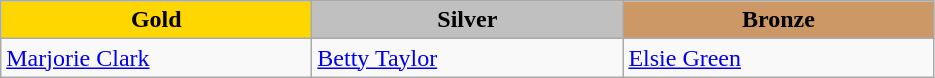<table class="wikitable" style="text-align:left">
<tr align="center">
<td width=200 bgcolor=gold><strong>Gold</strong></td>
<td width=200 bgcolor=silver><strong>Silver</strong></td>
<td width=200 bgcolor=CC9966><strong>Bronze</strong></td>
</tr>
<tr>
<td><a href='#'>Marjorie Clark</a><br><em></em></td>
<td><a href='#'>Betty Taylor</a><br><em></em></td>
<td><a href='#'>Elsie Green</a><br><em></em></td>
</tr>
</table>
